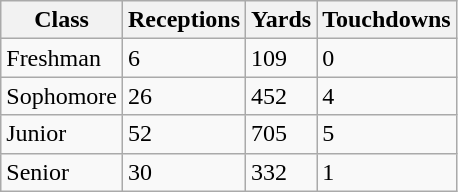<table class="wikitable" border="1">
<tr>
<th>Class</th>
<th>Receptions</th>
<th>Yards</th>
<th>Touchdowns</th>
</tr>
<tr>
<td>Freshman</td>
<td>6</td>
<td>109</td>
<td>0</td>
</tr>
<tr>
<td>Sophomore</td>
<td>26</td>
<td>452</td>
<td>4</td>
</tr>
<tr>
<td>Junior</td>
<td>52</td>
<td>705</td>
<td>5</td>
</tr>
<tr>
<td>Senior</td>
<td>30</td>
<td>332</td>
<td>1</td>
</tr>
</table>
